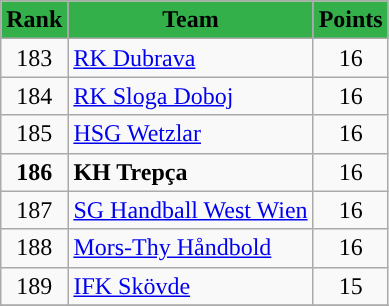<table class="wikitable" style="text-align: center">
<tr>
<th style="color:#000000; background:#34B04A">Rank</th>
<th style="color:#000000; background:#34B04A">Team</th>
<th style="color:#000000; background:#34B04A">Points</th>
</tr>
<tr>
<td>183</td>
<td align=left> <a href='#'>RK Dubrava</a></td>
<td>16</td>
</tr>
<tr>
<td>184</td>
<td align=left> <a href='#'>RK Sloga Doboj</a></td>
<td>16</td>
</tr>
<tr>
<td>185</td>
<td align=left> <a href='#'>HSG Wetzlar</a></td>
<td>16</td>
</tr>
<tr>
<td><strong>186</strong></td>
<td align=left> <strong>KH Trepça</strong></td>
<td>16</td>
</tr>
<tr>
<td>187</td>
<td align=left> <a href='#'>SG Handball West Wien</a></td>
<td>16</td>
</tr>
<tr>
<td>188</td>
<td align=left> <a href='#'>Mors-Thy Håndbold</a></td>
<td>16</td>
</tr>
<tr>
<td>189</td>
<td align=left> <a href='#'>IFK Skövde</a></td>
<td>15</td>
</tr>
<tr>
</tr>
</table>
